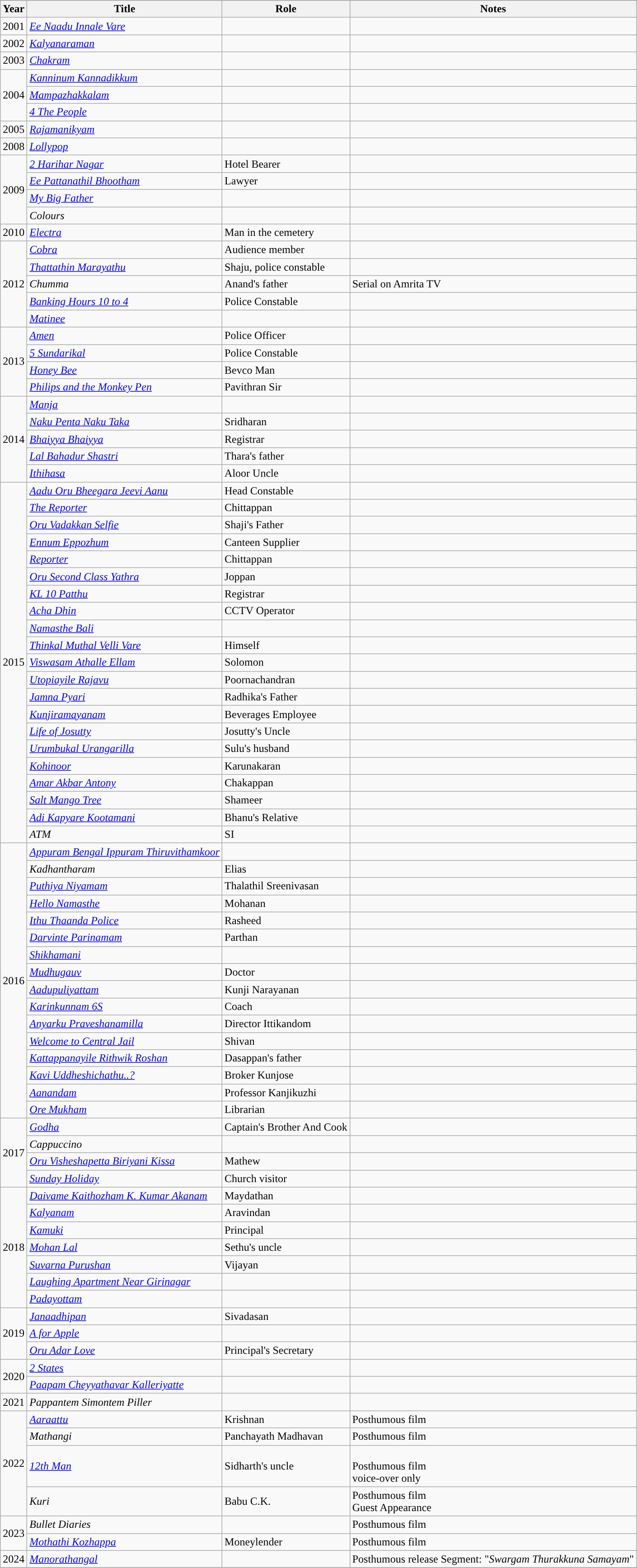<table class="wikitable sortable">
<tr style="background:#B0C4DE">
</tr>
<tr>
<th>Year</th>
<th>Title</th>
<th>Role</th>
<th>Notes</th>
</tr>
<tr>
<td>2001</td>
<td><em><a href='#'>Ee Naadu Innale Vare</a></em></td>
<td></td>
<td></td>
</tr>
<tr>
<td>2002</td>
<td><em><a href='#'>Kalyanaraman</a></em></td>
<td></td>
<td></td>
</tr>
<tr>
<td>2003</td>
<td><em><a href='#'>Chakram</a></em></td>
<td></td>
<td></td>
</tr>
<tr>
<td rowspan=3>2004</td>
<td><em><a href='#'>Kanninum Kannadikkum</a></em></td>
<td></td>
<td></td>
</tr>
<tr>
<td><em><a href='#'>Mampazhakkalam</a></em></td>
<td></td>
<td></td>
</tr>
<tr>
<td><em><a href='#'>4 The People</a></em></td>
<td></td>
<td></td>
</tr>
<tr>
<td>2005</td>
<td><em><a href='#'>Rajamanikyam</a></em></td>
<td></td>
<td></td>
</tr>
<tr>
<td>2008</td>
<td><em><a href='#'>Lollypop</a></em></td>
<td></td>
<td></td>
</tr>
<tr>
<td rowspan=4>2009</td>
<td><em><a href='#'>2 Harihar Nagar</a></em></td>
<td>Hotel Bearer</td>
<td></td>
</tr>
<tr>
<td><em><a href='#'>Ee Pattanathil Bhootham</a></em></td>
<td>Lawyer</td>
<td></td>
</tr>
<tr>
<td><em><a href='#'>My Big Father</a></em></td>
<td></td>
<td></td>
</tr>
<tr>
<td><em>Colours</em></td>
<td></td>
<td></td>
</tr>
<tr>
<td>2010</td>
<td><em><a href='#'>Electra</a></em></td>
<td>Man in the cemetery</td>
<td></td>
</tr>
<tr>
<td rowspan=5>2012</td>
<td><em><a href='#'>Cobra</a></em></td>
<td>Audience member</td>
<td></td>
</tr>
<tr>
<td><em><a href='#'>Thattathin Marayathu</a></em></td>
<td>Shaju, police constable</td>
<td></td>
</tr>
<tr>
<td><em>Chumma</em></td>
<td>Anand's father</td>
<td>Serial on Amrita TV</td>
</tr>
<tr>
<td><em><a href='#'>Banking Hours 10 to 4</a></em></td>
<td>Police Constable</td>
<td></td>
</tr>
<tr>
<td><em><a href='#'>Matinee</a></em></td>
<td></td>
<td></td>
</tr>
<tr>
<td rowspan=4>2013</td>
<td><em><a href='#'>Amen</a></em></td>
<td>Police Officer</td>
<td></td>
</tr>
<tr>
<td><em><a href='#'>5 Sundarikal</a></em></td>
<td>Police Constable</td>
<td></td>
</tr>
<tr>
<td><em><a href='#'> Honey Bee</a></em></td>
<td>Bevco Man</td>
<td></td>
</tr>
<tr>
<td><em><a href='#'>Philips and the Monkey Pen</a></em></td>
<td>Pavithran Sir</td>
<td></td>
</tr>
<tr>
<td rowspan=5>2014</td>
<td><em><a href='#'>Manja</a></em></td>
<td></td>
<td></td>
</tr>
<tr>
<td><em><a href='#'>Naku Penta Naku Taka</a></em></td>
<td>Sridharan</td>
<td></td>
</tr>
<tr>
<td><em><a href='#'>Bhaiyya Bhaiyya</a></em></td>
<td>Registrar</td>
<td></td>
</tr>
<tr>
<td><em><a href='#'>Lal Bahadur Shastri</a></em></td>
<td>Thara's father</td>
<td></td>
</tr>
<tr>
<td><em><a href='#'>Ithihasa</a></em></td>
<td>Aloor Uncle</td>
<td></td>
</tr>
<tr>
<td rowspan="21">2015</td>
<td><em><a href='#'>Aadu Oru Bheegara Jeevi Aanu</a></em></td>
<td>Head Constable</td>
<td></td>
</tr>
<tr>
<td><em><a href='#'>The Reporter</a></em></td>
<td>Chittappan</td>
<td></td>
</tr>
<tr>
<td><em><a href='#'>Oru Vadakkan Selfie</a></em></td>
<td>Shaji's Father</td>
<td></td>
</tr>
<tr>
<td><em><a href='#'>Ennum Eppozhum</a></em></td>
<td>Canteen Supplier</td>
<td></td>
</tr>
<tr>
<td><em><a href='#'>Reporter</a></em></td>
<td>Chittappan</td>
<td></td>
</tr>
<tr>
<td><em><a href='#'>Oru Second Class Yathra</a></em></td>
<td>Joppan</td>
<td></td>
</tr>
<tr>
<td><em><a href='#'>KL 10 Patthu</a></em></td>
<td>Registrar</td>
<td></td>
</tr>
<tr>
<td><em><a href='#'>Acha Dhin</a></em></td>
<td>CCTV Operator</td>
<td></td>
</tr>
<tr>
<td><em><a href='#'>Namasthe Bali</a></em></td>
<td></td>
<td></td>
</tr>
<tr>
<td><em><a href='#'>Thinkal Muthal Velli Vare</a></em></td>
<td>Himself</td>
<td></td>
</tr>
<tr>
<td><em><a href='#'>Viswasam Athalle Ellam</a></em></td>
<td>Solomon</td>
<td></td>
</tr>
<tr>
<td><em><a href='#'>Utopiayile Rajavu</a></em></td>
<td>Poornachandran</td>
<td></td>
</tr>
<tr>
<td><em><a href='#'>Jamna Pyari </a></em></td>
<td>Radhika's Father</td>
<td></td>
</tr>
<tr>
<td><em><a href='#'>Kunjiramayanam</a></em></td>
<td>Beverages Employee</td>
<td></td>
</tr>
<tr>
<td><em><a href='#'>Life of Josutty</a></em></td>
<td>Josutty's Uncle</td>
<td></td>
</tr>
<tr>
<td><em><a href='#'>Urumbukal Urangarilla</a></em></td>
<td>Sulu's husband</td>
<td></td>
</tr>
<tr>
<td><em><a href='#'>Kohinoor</a></em></td>
<td>Karunakaran</td>
<td></td>
</tr>
<tr>
<td><em><a href='#'>Amar Akbar Antony</a></em></td>
<td>Chakappan</td>
<td></td>
</tr>
<tr>
<td><em><a href='#'>Salt Mango Tree</a></em></td>
<td>Shameer</td>
<td></td>
</tr>
<tr>
<td><em><a href='#'>Adi Kapyare Kootamani</a></em></td>
<td>Bhanu's Relative</td>
<td></td>
</tr>
<tr>
<td><em>ATM</em></td>
<td>SI</td>
<td></td>
</tr>
<tr>
<td rowspan=16>2016</td>
<td><em><a href='#'>Appuram Bengal Ippuram Thiruvithamkoor</a></em></td>
<td></td>
<td></td>
</tr>
<tr>
<td><em>Kadhantharam</em></td>
<td>Elias</td>
<td></td>
</tr>
<tr>
<td><em><a href='#'>Puthiya Niyamam</a></em></td>
<td>Thalathil Sreenivasan</td>
<td></td>
</tr>
<tr>
<td><em><a href='#'>Hello Namasthe</a></em></td>
<td>Mohanan</td>
<td></td>
</tr>
<tr>
<td><em><a href='#'>Ithu Thaanda Police</a></em></td>
<td>Rasheed</td>
<td></td>
</tr>
<tr>
<td><em><a href='#'>Darvinte Parinamam</a></em></td>
<td>Parthan</td>
<td></td>
</tr>
<tr>
<td><em><a href='#'>Shikhamani</a></em></td>
<td></td>
<td></td>
</tr>
<tr>
<td><em><a href='#'>Mudhugauv</a></em></td>
<td>Doctor</td>
<td></td>
</tr>
<tr>
<td><em><a href='#'>Aadupuliyattam</a></em></td>
<td>Kunji Narayanan</td>
<td></td>
</tr>
<tr>
<td><em><a href='#'>Karinkunnam 6S</a></em></td>
<td>Coach</td>
<td></td>
</tr>
<tr>
<td><em><a href='#'>Anyarku Praveshanamilla</a></em></td>
<td>Director Ittikandom</td>
<td></td>
</tr>
<tr>
<td><em><a href='#'>Welcome to Central Jail</a></em></td>
<td>Shivan</td>
<td></td>
</tr>
<tr>
<td><em><a href='#'>Kattappanayile Rithwik Roshan</a></em></td>
<td>Dasappan's father</td>
<td></td>
</tr>
<tr>
<td><em><a href='#'>Kavi Uddheshichathu..?</a></em></td>
<td>Broker Kunjose</td>
<td></td>
</tr>
<tr>
<td><em><a href='#'>Aanandam</a></em></td>
<td>Professor Kanjikuzhi</td>
<td></td>
</tr>
<tr>
<td><em><a href='#'>Ore Mukham</a></em></td>
<td>Librarian</td>
<td></td>
</tr>
<tr>
<td rowspan=4>2017</td>
<td><em><a href='#'>Godha</a></em></td>
<td>Captain's Brother And Cook</td>
<td></td>
</tr>
<tr>
<td><em>Cappuccino</em></td>
<td></td>
<td></td>
</tr>
<tr>
<td><em><a href='#'>Oru Visheshapetta Biriyani Kissa</a></em></td>
<td>Mathew</td>
<td></td>
</tr>
<tr>
<td><em><a href='#'>Sunday Holiday</a></em></td>
<td>Church visitor</td>
<td></td>
</tr>
<tr>
<td rowspan=7>2018</td>
<td><em><a href='#'>Daivame Kaithozham K. Kumar Akanam</a></em></td>
<td>Maydathan</td>
<td></td>
</tr>
<tr>
<td><em><a href='#'>Kalyanam</a></em></td>
<td>Aravindan</td>
<td></td>
</tr>
<tr>
<td><em><a href='#'>Kamuki</a></em></td>
<td>Principal</td>
<td></td>
</tr>
<tr>
<td><em><a href='#'>Mohan Lal</a></em></td>
<td>Sethu's uncle</td>
<td></td>
</tr>
<tr>
<td><em><a href='#'>Suvarna Purushan</a></em></td>
<td>Vijayan</td>
<td></td>
</tr>
<tr>
<td><em><a href='#'>Laughing Apartment Near Girinagar</a></em></td>
<td></td>
<td></td>
</tr>
<tr>
<td><em><a href='#'>Padayottam</a></em></td>
<td></td>
<td></td>
</tr>
<tr>
<td rowspan=3>2019</td>
<td><em><a href='#'>Janaadhipan</a></em></td>
<td>Sivadasan</td>
<td></td>
</tr>
<tr>
<td><em><a href='#'>A for Apple</a></em></td>
<td></td>
<td></td>
</tr>
<tr>
<td><em><a href='#'>Oru Adar Love</a></em></td>
<td>Principal's Secretary</td>
<td></td>
</tr>
<tr>
<td rowspan=2>2020</td>
<td><em><a href='#'>2 States</a></em></td>
<td></td>
<td></td>
</tr>
<tr>
<td><em><a href='#'>Paapam Cheyyathavar Kalleriyatte</a></em></td>
<td></td>
<td></td>
</tr>
<tr>
<td>2021</td>
<td><em>Pappantem Simontem Piller</em></td>
<td></td>
<td></td>
</tr>
<tr>
<td rowspan=4>2022</td>
<td><em><a href='#'>Aaraattu</a></em></td>
<td>Krishnan</td>
<td>Posthumous film</td>
</tr>
<tr>
<td><em>Mathangi</em></td>
<td>Panchayath Madhavan</td>
<td>Posthumous film</td>
</tr>
<tr>
<td><em><a href='#'>12th Man</a></em></td>
<td>Sidharth's uncle</td>
<td><br>Posthumous film <br> voice-over only</td>
</tr>
<tr>
<td><em>Kuri</em></td>
<td>Babu C.K.</td>
<td>Posthumous film <br> Guest Appearance</td>
</tr>
<tr>
<td rowspan=2>2023</td>
<td><em>Bullet Diaries</em></td>
<td></td>
<td>Posthumous film</td>
</tr>
<tr>
<td><em><a href='#'>Mothathi Kozhappa</a></em></td>
<td>Moneylender</td>
<td>Posthumous film</td>
</tr>
<tr>
<td>2024</td>
<td><em><a href='#'>Manorathangal</a></em></td>
<td></td>
<td>Posthumous release Segment: "<em>Swargam Thurakkuna Samayam</em>"</td>
</tr>
<tr>
</tr>
</table>
